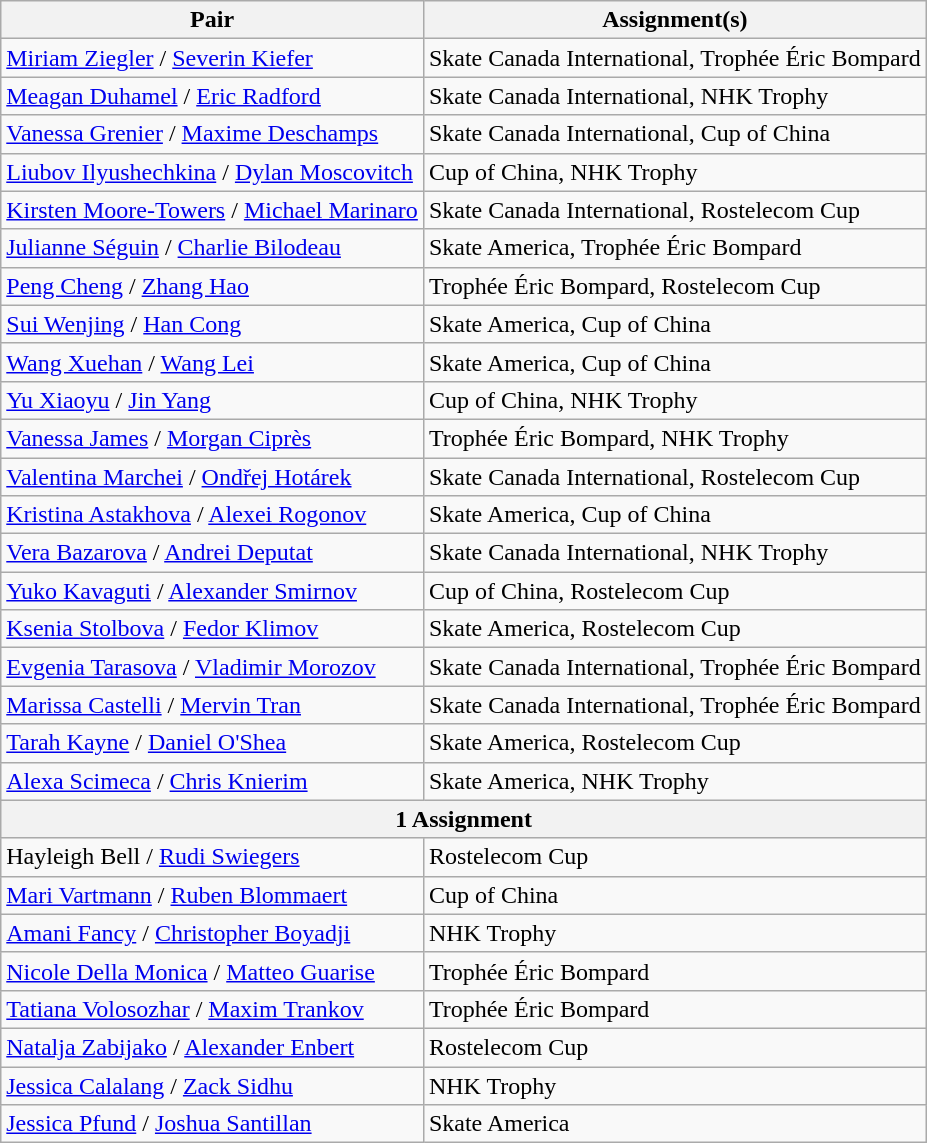<table class="wikitable">
<tr>
<th>Pair</th>
<th>Assignment(s)</th>
</tr>
<tr>
<td> <a href='#'>Miriam Ziegler</a> / <a href='#'>Severin Kiefer</a></td>
<td>Skate Canada International, Trophée Éric Bompard</td>
</tr>
<tr>
<td> <a href='#'>Meagan Duhamel</a> / <a href='#'>Eric Radford</a></td>
<td>Skate Canada International, NHK Trophy</td>
</tr>
<tr>
<td> <a href='#'>Vanessa Grenier</a> / <a href='#'>Maxime Deschamps</a></td>
<td>Skate Canada International, Cup of China</td>
</tr>
<tr>
<td> <a href='#'>Liubov Ilyushechkina</a> / <a href='#'>Dylan Moscovitch</a></td>
<td>Cup of China, NHK Trophy</td>
</tr>
<tr>
<td> <a href='#'>Kirsten Moore-Towers</a> / <a href='#'>Michael Marinaro</a></td>
<td>Skate Canada International, Rostelecom Cup</td>
</tr>
<tr>
<td> <a href='#'>Julianne Séguin</a> / <a href='#'>Charlie Bilodeau</a></td>
<td>Skate America, Trophée Éric Bompard</td>
</tr>
<tr>
<td> <a href='#'>Peng Cheng</a> / <a href='#'>Zhang Hao</a></td>
<td>Trophée Éric Bompard, Rostelecom Cup</td>
</tr>
<tr>
<td> <a href='#'>Sui Wenjing</a> / <a href='#'>Han Cong</a></td>
<td>Skate America, Cup of China</td>
</tr>
<tr>
<td> <a href='#'>Wang Xuehan</a> / <a href='#'>Wang Lei</a></td>
<td>Skate America, Cup of China</td>
</tr>
<tr>
<td> <a href='#'>Yu Xiaoyu</a> / <a href='#'>Jin Yang</a></td>
<td>Cup of China, NHK Trophy</td>
</tr>
<tr>
<td> <a href='#'>Vanessa James</a> / <a href='#'>Morgan Ciprès</a></td>
<td>Trophée Éric Bompard, NHK Trophy</td>
</tr>
<tr>
<td> <a href='#'>Valentina Marchei</a> / <a href='#'>Ondřej Hotárek</a></td>
<td>Skate Canada International, Rostelecom Cup</td>
</tr>
<tr>
<td> <a href='#'>Kristina Astakhova</a> / <a href='#'>Alexei Rogonov</a></td>
<td>Skate America, Cup of China</td>
</tr>
<tr>
<td> <a href='#'>Vera Bazarova</a> / <a href='#'>Andrei Deputat</a></td>
<td>Skate Canada International, NHK Trophy</td>
</tr>
<tr>
<td> <a href='#'>Yuko Kavaguti</a> / <a href='#'>Alexander Smirnov</a></td>
<td>Cup of China, Rostelecom Cup</td>
</tr>
<tr>
<td> <a href='#'>Ksenia Stolbova</a> / <a href='#'>Fedor Klimov</a></td>
<td>Skate America, Rostelecom Cup</td>
</tr>
<tr>
<td> <a href='#'>Evgenia Tarasova</a> / <a href='#'>Vladimir Morozov</a></td>
<td>Skate Canada International, Trophée Éric Bompard</td>
</tr>
<tr>
<td> <a href='#'>Marissa Castelli</a> / <a href='#'>Mervin Tran</a></td>
<td>Skate Canada International, Trophée Éric Bompard</td>
</tr>
<tr>
<td> <a href='#'>Tarah Kayne</a> / <a href='#'>Daniel O'Shea</a></td>
<td>Skate America, Rostelecom Cup</td>
</tr>
<tr>
<td> <a href='#'>Alexa Scimeca</a> / <a href='#'>Chris Knierim</a></td>
<td>Skate America, NHK Trophy</td>
</tr>
<tr>
<th colspan="2">1 Assignment</th>
</tr>
<tr>
<td> Hayleigh Bell / <a href='#'>Rudi Swiegers</a></td>
<td>Rostelecom Cup</td>
</tr>
<tr>
<td> <a href='#'>Mari Vartmann</a> / <a href='#'>Ruben Blommaert</a></td>
<td>Cup of China</td>
</tr>
<tr>
<td> <a href='#'>Amani Fancy</a> / <a href='#'>Christopher Boyadji</a></td>
<td>NHK Trophy</td>
</tr>
<tr>
<td> <a href='#'>Nicole Della Monica</a> / <a href='#'>Matteo Guarise</a></td>
<td>Trophée Éric Bompard</td>
</tr>
<tr>
<td> <a href='#'>Tatiana Volosozhar</a> / <a href='#'>Maxim Trankov</a></td>
<td>Trophée Éric Bompard</td>
</tr>
<tr>
<td> <a href='#'>Natalja Zabijako</a> / <a href='#'>Alexander Enbert</a></td>
<td>Rostelecom Cup</td>
</tr>
<tr>
<td> <a href='#'>Jessica Calalang</a> / <a href='#'>Zack Sidhu</a></td>
<td>NHK Trophy</td>
</tr>
<tr>
<td> <a href='#'>Jessica Pfund</a> / <a href='#'>Joshua Santillan</a></td>
<td>Skate America</td>
</tr>
</table>
